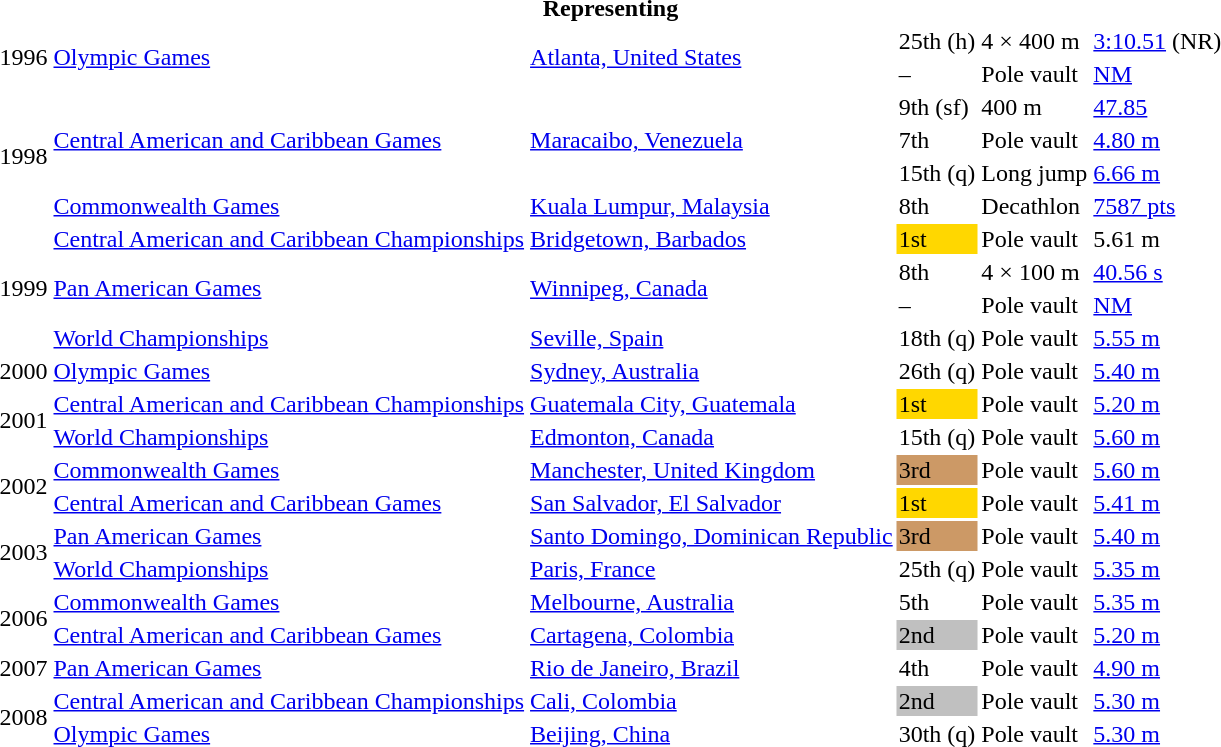<table>
<tr>
<th colspan="6">Representing </th>
</tr>
<tr>
<td rowspan=2>1996</td>
<td rowspan=2><a href='#'>Olympic Games</a></td>
<td rowspan=2><a href='#'>Atlanta, United States</a></td>
<td>25th (h)</td>
<td>4 × 400 m</td>
<td><a href='#'>3:10.51</a> (NR)</td>
</tr>
<tr>
<td>–</td>
<td>Pole vault</td>
<td><a href='#'>NM</a></td>
</tr>
<tr>
<td rowspan=4>1998</td>
<td rowspan=3><a href='#'>Central American and Caribbean Games</a></td>
<td rowspan=3><a href='#'>Maracaibo, Venezuela</a></td>
<td>9th (sf)</td>
<td>400 m</td>
<td><a href='#'>47.85</a></td>
</tr>
<tr>
<td>7th</td>
<td>Pole vault</td>
<td><a href='#'>4.80 m</a></td>
</tr>
<tr>
<td>15th (q)</td>
<td>Long jump</td>
<td><a href='#'>6.66 m</a></td>
</tr>
<tr>
<td><a href='#'>Commonwealth Games</a></td>
<td><a href='#'>Kuala Lumpur, Malaysia</a></td>
<td>8th</td>
<td>Decathlon</td>
<td><a href='#'>7587 pts</a></td>
</tr>
<tr>
<td rowspan=4>1999</td>
<td><a href='#'>Central American and Caribbean Championships</a></td>
<td><a href='#'>Bridgetown, Barbados</a></td>
<td bgcolor=gold>1st</td>
<td>Pole vault</td>
<td>5.61 m</td>
</tr>
<tr>
<td rowspan=2><a href='#'>Pan American Games</a></td>
<td rowspan=2><a href='#'>Winnipeg, Canada</a></td>
<td>8th</td>
<td>4 × 100 m</td>
<td><a href='#'>40.56 s</a></td>
</tr>
<tr>
<td>–</td>
<td>Pole vault</td>
<td><a href='#'>NM</a></td>
</tr>
<tr>
<td><a href='#'>World Championships</a></td>
<td><a href='#'>Seville, Spain</a></td>
<td>18th (q)</td>
<td>Pole vault</td>
<td><a href='#'>5.55 m</a></td>
</tr>
<tr>
<td>2000</td>
<td><a href='#'>Olympic Games</a></td>
<td><a href='#'>Sydney, Australia</a></td>
<td>26th (q)</td>
<td>Pole vault</td>
<td><a href='#'>5.40 m</a></td>
</tr>
<tr>
<td rowspan=2>2001</td>
<td><a href='#'>Central American and Caribbean Championships</a></td>
<td><a href='#'>Guatemala City, Guatemala</a></td>
<td bgcolor=gold>1st</td>
<td>Pole vault</td>
<td><a href='#'>5.20 m</a></td>
</tr>
<tr>
<td><a href='#'>World Championships</a></td>
<td><a href='#'>Edmonton, Canada</a></td>
<td>15th (q)</td>
<td>Pole vault</td>
<td><a href='#'>5.60 m</a></td>
</tr>
<tr>
<td rowspan=2>2002</td>
<td><a href='#'>Commonwealth Games</a></td>
<td><a href='#'>Manchester, United Kingdom</a></td>
<td style="background:#c96;">3rd</td>
<td>Pole vault</td>
<td><a href='#'>5.60 m</a></td>
</tr>
<tr>
<td><a href='#'>Central American and Caribbean Games</a></td>
<td><a href='#'>San Salvador, El Salvador</a></td>
<td bgcolor=gold>1st</td>
<td>Pole vault</td>
<td><a href='#'>5.41 m</a></td>
</tr>
<tr>
<td rowspan=2>2003</td>
<td><a href='#'>Pan American Games</a></td>
<td><a href='#'>Santo Domingo, Dominican Republic</a></td>
<td style="background:#c96;">3rd</td>
<td>Pole vault</td>
<td><a href='#'>5.40 m</a></td>
</tr>
<tr>
<td><a href='#'>World Championships</a></td>
<td><a href='#'>Paris, France</a></td>
<td>25th (q)</td>
<td>Pole vault</td>
<td><a href='#'>5.35 m</a></td>
</tr>
<tr>
<td rowspan=2>2006</td>
<td><a href='#'>Commonwealth Games</a></td>
<td><a href='#'>Melbourne, Australia</a></td>
<td>5th</td>
<td>Pole vault</td>
<td><a href='#'>5.35 m</a></td>
</tr>
<tr>
<td><a href='#'>Central American and Caribbean Games</a></td>
<td><a href='#'>Cartagena, Colombia</a></td>
<td style="background:silver;">2nd</td>
<td>Pole vault</td>
<td><a href='#'>5.20 m</a></td>
</tr>
<tr>
<td>2007</td>
<td><a href='#'>Pan American Games</a></td>
<td><a href='#'>Rio de Janeiro, Brazil</a></td>
<td>4th</td>
<td>Pole vault</td>
<td><a href='#'>4.90 m</a></td>
</tr>
<tr>
<td rowspan=2>2008</td>
<td><a href='#'>Central American and Caribbean Championships</a></td>
<td><a href='#'>Cali, Colombia</a></td>
<td style="background:silver;">2nd</td>
<td>Pole vault</td>
<td><a href='#'>5.30 m</a></td>
</tr>
<tr>
<td><a href='#'>Olympic Games</a></td>
<td><a href='#'>Beijing, China</a></td>
<td>30th (q)</td>
<td>Pole vault</td>
<td><a href='#'>5.30 m</a></td>
</tr>
</table>
